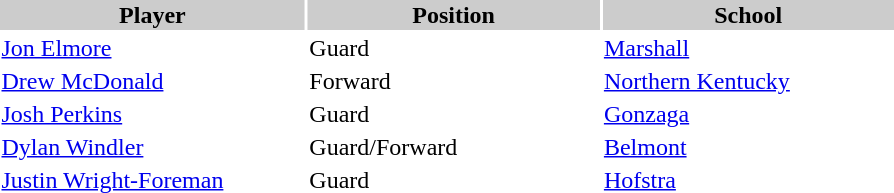<table style="width:600px" "border:'1' 'solid' 'gray' ">
<tr>
<th style="background:#CCCCCC;width:23%">Player</th>
<th style="background:#CCCCCC;width:22%">Position</th>
<th style="background:#CCCCCC;width:22%">School</th>
</tr>
<tr>
<td><a href='#'>Jon Elmore</a></td>
<td>Guard</td>
<td><a href='#'>Marshall</a></td>
</tr>
<tr>
<td><a href='#'>Drew McDonald</a></td>
<td>Forward</td>
<td><a href='#'>Northern Kentucky</a></td>
</tr>
<tr>
<td><a href='#'>Josh Perkins</a></td>
<td>Guard</td>
<td><a href='#'>Gonzaga</a></td>
</tr>
<tr>
<td><a href='#'>Dylan Windler</a></td>
<td>Guard/Forward</td>
<td><a href='#'>Belmont</a></td>
</tr>
<tr>
<td><a href='#'>Justin Wright-Foreman</a></td>
<td>Guard</td>
<td><a href='#'>Hofstra</a></td>
</tr>
</table>
